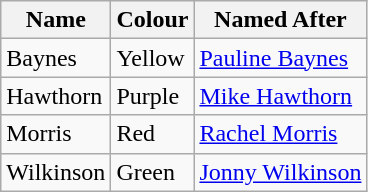<table class="wikitable">
<tr>
<th>Name</th>
<th>Colour</th>
<th>Named After</th>
</tr>
<tr>
<td>Baynes</td>
<td>Yellow</td>
<td><a href='#'>Pauline Baynes</a></td>
</tr>
<tr>
<td>Hawthorn</td>
<td>Purple</td>
<td><a href='#'>Mike Hawthorn</a></td>
</tr>
<tr>
<td>Morris</td>
<td>Red</td>
<td><a href='#'>Rachel Morris</a></td>
</tr>
<tr>
<td>Wilkinson</td>
<td>Green</td>
<td><a href='#'>Jonny Wilkinson</a></td>
</tr>
</table>
